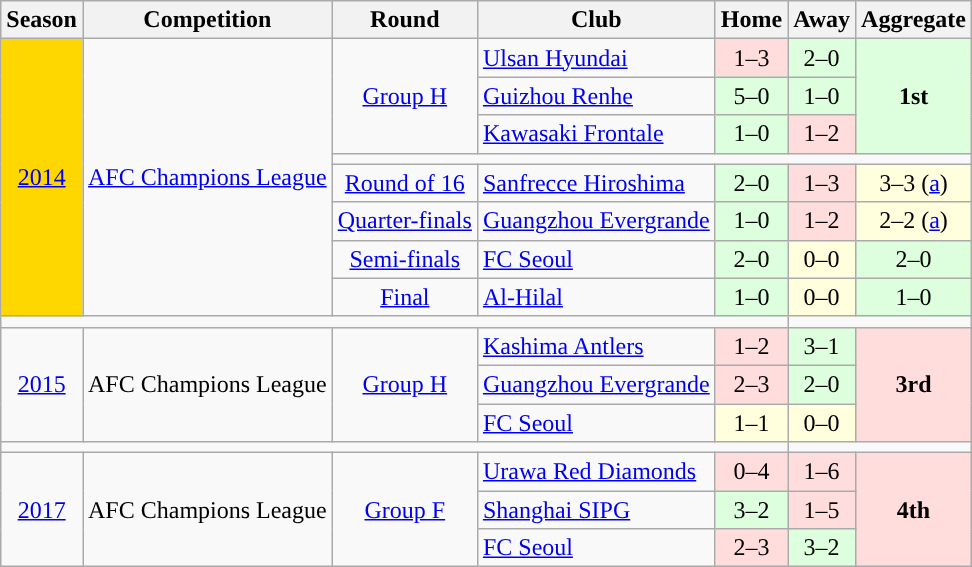<table class="wikitable">
<tr>
<th>Season</th>
<th>Competition</th>
<th>Round</th>
<th>Club</th>
<th>Home</th>
<th>Away</th>
<th>Aggregate</th>
</tr>
<tr>
<td rowspan="8" align=center style="background-color:Gold"><a href='#'>2014</a></td>
<td rowspan="8"><a href='#'>AFC Champions League</a></td>
<td rowspan="3" align=center><a href='#'>Group H</a></td>
<td> <a href='#'>Ulsan Hyundai</a></td>
<td bgcolor="#ffdddd" style="text-align:center;">1–3</td>
<td bgcolor="#ddffdd" style="text-align:center;">2–0</td>
<td rowspan="3" style="text-align:center; background:#dfd;"><strong>1st</strong></td>
</tr>
<tr>
<td> <a href='#'>Guizhou Renhe</a></td>
<td bgcolor="#ddffdd" style="text-align:center;">5–0</td>
<td bgcolor="#ddffdd" style="text-align:center;">1–0</td>
</tr>
<tr>
<td> <a href='#'>Kawasaki Frontale</a></td>
<td bgcolor="#ddffdd" style="text-align:center;">1–0</td>
<td bgcolor="#ffdddd" style="text-align:center;">1–2</td>
</tr>
<tr>
<td colspan=5></td>
</tr>
<tr>
<td rowspan="1" align=center><a href='#'>Round of 16</a></td>
<td> <a href='#'>Sanfrecce Hiroshima</a></td>
<td bgcolor="#ddffdd" style="text-align:center;">2–0</td>
<td bgcolor="#ffdddd" style="text-align:center;">1–3</td>
<td bgcolor="#ffffdd" style="text-align:center;">3–3 (<a href='#'>a</a>)</td>
</tr>
<tr>
<td rowspan="1" align=center><a href='#'>Quarter-finals</a></td>
<td> <a href='#'>Guangzhou Evergrande</a></td>
<td bgcolor="#ddffdd" style="text-align:center;">1–0</td>
<td bgcolor="#ffdddd" style="text-align:center;">1–2</td>
<td bgcolor="#ffffdd" style="text-align:center;">2–2 (<a href='#'>a</a>)</td>
</tr>
<tr>
<td rowspan="1" align=center><a href='#'>Semi-finals</a></td>
<td> <a href='#'>FC Seoul</a></td>
<td bgcolor="#ddffdd" style="text-align:center;">2–0</td>
<td bgcolor="#ffffdd" style="text-align:center;">0–0</td>
<td bgcolor="#ddffdd" style="text-align:center;">2–0</td>
</tr>
<tr>
<td rowspan="1" align=center><a href='#'>Final</a></td>
<td> <a href='#'>Al-Hilal</a></td>
<td bgcolor="#ddffdd" style="text-align:center;">1–0</td>
<td bgcolor="#ffffdd" style="text-align:center;">0–0</td>
<td bgcolor="#ddffdd" style="text-align:center;">1–0</td>
</tr>
<tr>
<td colspan=5></td>
</tr>
<tr>
<td rowspan="3" align=center><a href='#'>2015</a></td>
<td rowspan="3" align=center>AFC Champions League</td>
<td rowspan="3" align=center><a href='#'>Group H</a></td>
<td> <a href='#'>Kashima Antlers</a></td>
<td bgcolor="#ffdddd" style="text-align:center;">1–2</td>
<td bgcolor="#ddffdd" style="text-align:center;">3–1</td>
<td rowspan="3" style="text-align:center; background:#fdd;"><strong>3rd</strong></td>
</tr>
<tr>
<td> <a href='#'>Guangzhou Evergrande</a></td>
<td bgcolor="#ffdddd" style="text-align:center;">2–3</td>
<td bgcolor="#ddffdd" style="text-align:center;">2–0</td>
</tr>
<tr>
<td> <a href='#'>FC Seoul</a></td>
<td bgcolor="#ffffdd" style="text-align:center;">1–1</td>
<td bgcolor="#ffffdd" style="text-align:center;">0–0</td>
</tr>
<tr>
<td colspan=5></td>
</tr>
<tr>
<td rowspan="3" align=center><a href='#'>2017</a></td>
<td rowspan="3" align=center>AFC Champions League</td>
<td rowspan="3" align=center><a href='#'>Group F</a></td>
<td> <a href='#'>Urawa Red Diamonds</a></td>
<td bgcolor="#ffdddd" style="text-align:center;">0–4</td>
<td bgcolor="#ffdddd" style="text-align:center;">1–6</td>
<td rowspan="3" style="text-align:center; background:#fdd;"><strong>4th</strong></td>
</tr>
<tr>
<td> <a href='#'>Shanghai SIPG</a></td>
<td bgcolor="#ddffdd" style="text-align:center;">3–2</td>
<td bgcolor="#ffdddd" style="text-align:center;">1–5</td>
</tr>
<tr>
<td> <a href='#'>FC Seoul</a></td>
<td bgcolor="#ffdddd" style="text-align:center;">2–3</td>
<td bgcolor="#ddffdd" style="text-align:center;">3–2</td>
</tr>
</table>
